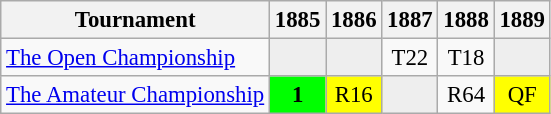<table class="wikitable" style="font-size:95%;text-align:center;">
<tr>
<th>Tournament</th>
<th>1885</th>
<th>1886</th>
<th>1887</th>
<th>1888</th>
<th>1889</th>
</tr>
<tr>
<td style="text-align:left;"><a href='#'>The Open Championship</a></td>
<td style="background:#eeeeee;"></td>
<td style="background:#eeeeee;"></td>
<td>T22</td>
<td>T18</td>
<td style="background:#eeeeee;"></td>
</tr>
<tr>
<td style="text-align:left;"><a href='#'>The Amateur Championship</a></td>
<td style="background:#00ff00;"><strong>1</strong></td>
<td style="background:yellow;">R16</td>
<td style="background:#eeeeee;"></td>
<td>R64</td>
<td style="background:yellow;">QF</td>
</tr>
</table>
